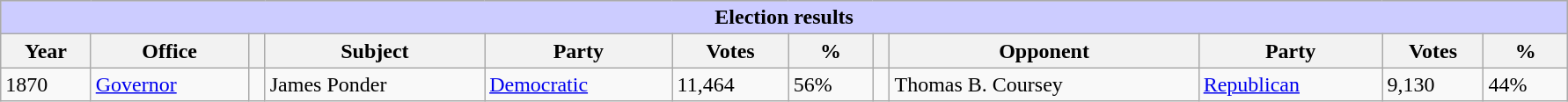<table class=wikitable style="width: 94%" style="text-align: center;" align="center">
<tr bgcolor=#cccccc>
<th colspan=12 style="background: #ccccff;">Election results</th>
</tr>
<tr>
<th><strong>Year</strong></th>
<th><strong>Office</strong></th>
<th></th>
<th><strong>Subject</strong></th>
<th><strong>Party</strong></th>
<th><strong>Votes</strong></th>
<th><strong>%</strong></th>
<th></th>
<th><strong>Opponent</strong></th>
<th><strong>Party</strong></th>
<th><strong>Votes</strong></th>
<th><strong>%</strong></th>
</tr>
<tr>
<td>1870</td>
<td><a href='#'>Governor</a></td>
<td></td>
<td>James Ponder</td>
<td><a href='#'>Democratic</a></td>
<td>11,464</td>
<td>56%</td>
<td></td>
<td>Thomas B. Coursey</td>
<td><a href='#'>Republican</a></td>
<td>9,130</td>
<td>44%</td>
</tr>
</table>
